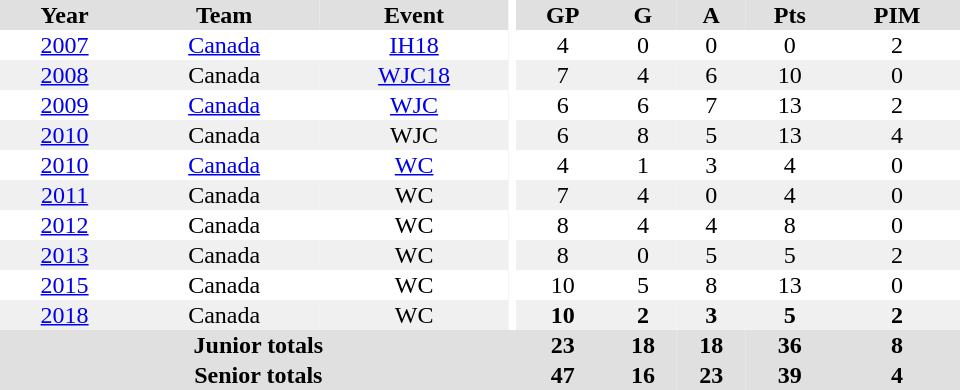<table border="0" cellpadding="1" cellspacing="0" ID="Table3" style="text-align:center; width:40em">
<tr bgcolor="#e0e0e0">
<th>Year</th>
<th>Team</th>
<th>Event</th>
<th rowspan="102" bgcolor="#ffffff"></th>
<th>GP</th>
<th>G</th>
<th>A</th>
<th>Pts</th>
<th>PIM</th>
</tr>
<tr>
<td><a href='#'>2007</a></td>
<td><a href='#'>Canada</a></td>
<td><a href='#'>IH18</a></td>
<td>4</td>
<td>0</td>
<td>0</td>
<td>0</td>
<td>2</td>
</tr>
<tr bgcolor="#f0f0f0">
<td><a href='#'>2008</a></td>
<td>Canada</td>
<td><a href='#'>WJC18</a></td>
<td>7</td>
<td>4</td>
<td>6</td>
<td>10</td>
<td>0</td>
</tr>
<tr>
<td><a href='#'>2009</a></td>
<td><a href='#'>Canada</a></td>
<td><a href='#'>WJC</a></td>
<td>6</td>
<td>6</td>
<td>7</td>
<td>13</td>
<td>2</td>
</tr>
<tr bgcolor="#f0f0f0">
<td><a href='#'>2010</a></td>
<td>Canada</td>
<td>WJC</td>
<td>6</td>
<td>8</td>
<td>5</td>
<td>13</td>
<td>4</td>
</tr>
<tr>
<td><a href='#'>2010</a></td>
<td><a href='#'>Canada</a></td>
<td><a href='#'>WC</a></td>
<td>4</td>
<td>1</td>
<td>3</td>
<td>4</td>
<td>0</td>
</tr>
<tr bgcolor="#f0f0f0">
<td><a href='#'>2011</a></td>
<td>Canada</td>
<td>WC</td>
<td>7</td>
<td>4</td>
<td>0</td>
<td>4</td>
<td>0</td>
</tr>
<tr>
<td><a href='#'>2012</a></td>
<td>Canada</td>
<td>WC</td>
<td>8</td>
<td>4</td>
<td>4</td>
<td>8</td>
<td>0</td>
</tr>
<tr bgcolor="#f0f0f0">
<td><a href='#'>2013</a></td>
<td>Canada</td>
<td>WC</td>
<td>8</td>
<td>0</td>
<td>5</td>
<td>5</td>
<td>2</td>
</tr>
<tr>
<td><a href='#'>2015</a></td>
<td>Canada</td>
<td>WC</td>
<td>10</td>
<td>5</td>
<td>8</td>
<td>13</td>
<td>0</td>
</tr>
<tr bgcolor="#f0f0f0">
<td><a href='#'>2018</a></td>
<td>Canada</td>
<td>WC</td>
<th>10</th>
<th>2</th>
<th>3</th>
<th>5</th>
<th>2</th>
</tr>
<tr bgcolor="#e0e0e0">
<th colspan=4>Junior totals</th>
<th>23</th>
<th>18</th>
<th>18</th>
<th>36</th>
<th>8</th>
</tr>
<tr bgcolor="#e0e0e0">
<th colspan=4>Senior totals</th>
<th>47</th>
<th>16</th>
<th>23</th>
<th>39</th>
<th>4</th>
</tr>
</table>
